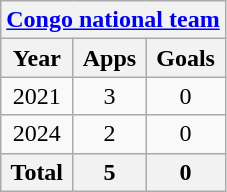<table class="wikitable" style="text-align:center">
<tr>
<th colspan=3><a href='#'>Congo national team</a></th>
</tr>
<tr>
<th>Year</th>
<th>Apps</th>
<th>Goals</th>
</tr>
<tr>
<td>2021</td>
<td>3</td>
<td>0</td>
</tr>
<tr>
<td>2024</td>
<td>2</td>
<td>0</td>
</tr>
<tr>
<th>Total</th>
<th>5</th>
<th>0</th>
</tr>
</table>
